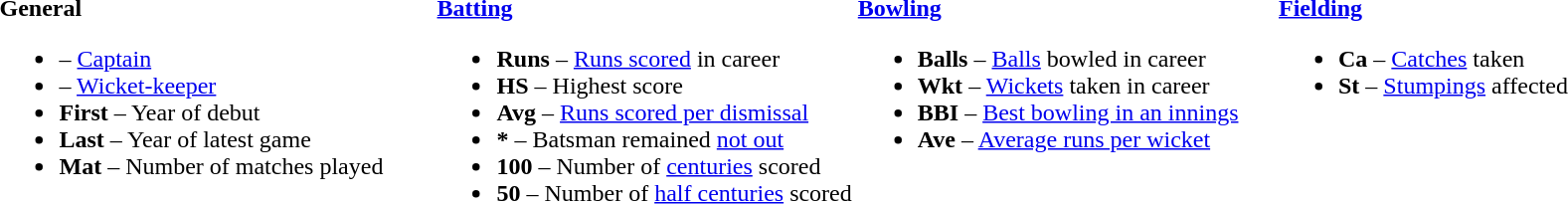<table>
<tr>
<td valign="top" style="width:26%"><br><strong>General</strong><ul><li> – <a href='#'>Captain</a></li><li> – <a href='#'>Wicket-keeper</a></li><li><strong>First</strong> – Year of debut</li><li><strong>Last</strong> – Year of latest game</li><li><strong>Mat</strong> – Number of matches played</li></ul></td>
<td valign="top" style="width:25%"><br><strong><a href='#'>Batting</a></strong><ul><li><strong>Runs</strong> – <a href='#'>Runs scored</a> in career</li><li><strong>HS</strong> – Highest score</li><li><strong>Avg</strong> – <a href='#'>Runs scored per dismissal</a></li><li><strong>*</strong> – Batsman remained <a href='#'>not out</a></li><li><strong>100</strong> – Number of <a href='#'>centuries</a> scored</li><li><strong>50</strong> – Number of <a href='#'>half centuries</a> scored</li></ul></td>
<td valign="top" style="width:25%"><br><strong><a href='#'>Bowling</a></strong><ul><li><strong>Balls</strong> – <a href='#'>Balls</a> bowled in career</li><li><strong>Wkt</strong> – <a href='#'>Wickets</a> taken in career</li><li><strong>BBI</strong> – <a href='#'>Best bowling in an innings</a></li><li><strong>Ave</strong> – <a href='#'>Average runs per wicket</a></li></ul></td>
<td valign="top" style="width:24%"><br><strong><a href='#'>Fielding</a></strong><ul><li><strong>Ca</strong> – <a href='#'>Catches</a> taken</li><li><strong>St</strong> – <a href='#'>Stumpings</a> affected</li></ul></td>
</tr>
</table>
